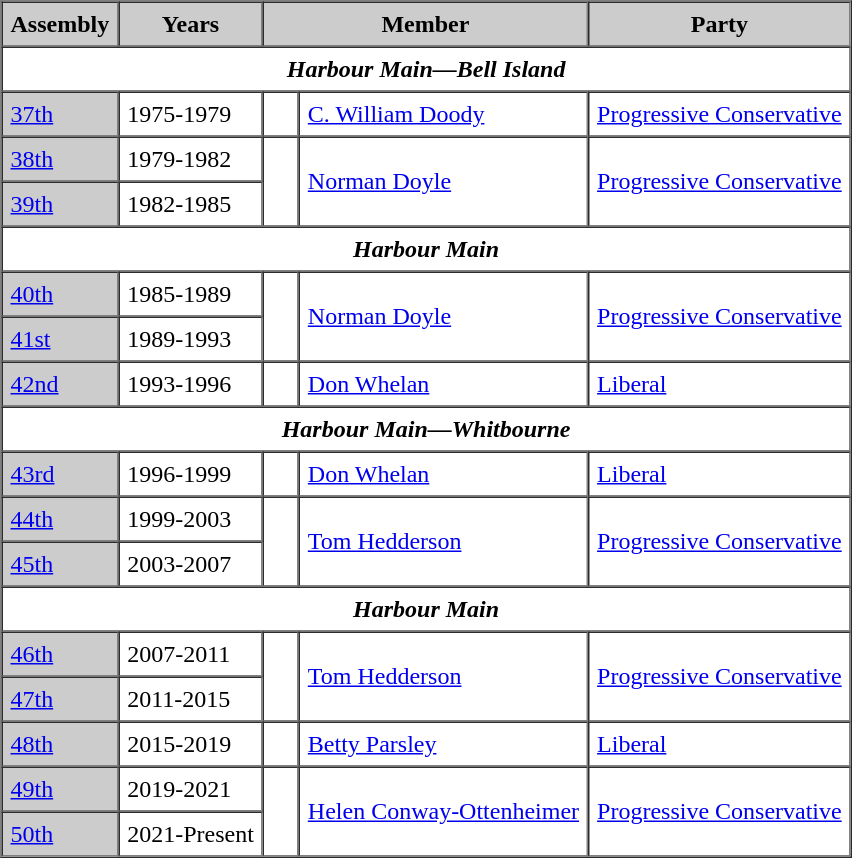<table border=1 cellpadding=5 cellspacing=0>
<tr bgcolor="CCCCCC">
<th>Assembly</th>
<th>Years</th>
<th colspan="2">Member</th>
<th>Party</th>
</tr>
<tr>
<th colspan="5"><strong><em>Harbour Main—Bell Island</em></strong></th>
</tr>
<tr>
<td bgcolor="CCCCCC"><a href='#'>37th</a></td>
<td>1975-1979</td>
<td>   </td>
<td><a href='#'>C. William Doody</a></td>
<td><a href='#'>Progressive Conservative</a></td>
</tr>
<tr>
<td bgcolor="CCCCCC"><a href='#'>38th</a></td>
<td>1979-1982</td>
<td rowspan="2" ></td>
<td rowspan="2"><a href='#'>Norman Doyle</a></td>
<td rowspan="2"><a href='#'>Progressive Conservative</a></td>
</tr>
<tr>
<td bgcolor="CCCCCC"><a href='#'>39th</a></td>
<td>1982-1985</td>
</tr>
<tr>
<th colspan="5"><strong><em>Harbour Main</em></strong></th>
</tr>
<tr>
<td bgcolor="CCCCCC"><a href='#'>40th</a></td>
<td>1985-1989</td>
<td rowspan="2" ></td>
<td rowspan="2"><a href='#'>Norman Doyle</a></td>
<td rowspan="2"><a href='#'>Progressive Conservative</a></td>
</tr>
<tr>
<td bgcolor="CCCCCC"><a href='#'>41st</a></td>
<td>1989-1993</td>
</tr>
<tr>
<td bgcolor="CCCCCC"><a href='#'>42nd</a></td>
<td>1993-1996</td>
<td></td>
<td><a href='#'>Don Whelan</a></td>
<td><a href='#'>Liberal</a></td>
</tr>
<tr>
<th colspan="5"><strong><em>Harbour Main—Whitbourne</em></strong></th>
</tr>
<tr>
<td bgcolor="CCCCCC"><a href='#'>43rd</a></td>
<td>1996-1999</td>
<td></td>
<td><a href='#'>Don Whelan</a></td>
<td><a href='#'>Liberal</a></td>
</tr>
<tr>
<td bgcolor="CCCCCC"><a href='#'>44th</a></td>
<td>1999-2003</td>
<td rowspan="2" ></td>
<td rowspan="2"><a href='#'>Tom Hedderson</a></td>
<td rowspan="2"><a href='#'>Progressive Conservative</a></td>
</tr>
<tr>
<td bgcolor="CCCCCC"><a href='#'>45th</a></td>
<td>2003-2007</td>
</tr>
<tr>
<th colspan="5"><strong><em>Harbour Main</em></strong></th>
</tr>
<tr>
<td bgcolor="CCCCCC"><a href='#'>46th</a></td>
<td>2007-2011</td>
<td rowspan="2" ></td>
<td rowspan="2"><a href='#'>Tom Hedderson</a></td>
<td rowspan="2"><a href='#'>Progressive Conservative</a></td>
</tr>
<tr>
<td bgcolor="CCCCCC"><a href='#'>47th</a></td>
<td>2011-2015</td>
</tr>
<tr>
<td bgcolor="CCCCCC"><a href='#'>48th</a></td>
<td>2015-2019</td>
<td></td>
<td><a href='#'>Betty Parsley</a></td>
<td><a href='#'>Liberal</a></td>
</tr>
<tr>
<td bgcolor="CCCCCC"><a href='#'>49th</a></td>
<td>2019-2021</td>
<td rowspan="2" ></td>
<td rowspan="2"><a href='#'>Helen Conway-Ottenheimer</a></td>
<td rowspan="2"><a href='#'>Progressive Conservative</a></td>
</tr>
<tr>
<td bgcolor="CCCCCC"><a href='#'>50th</a></td>
<td>2021-Present</td>
</tr>
</table>
